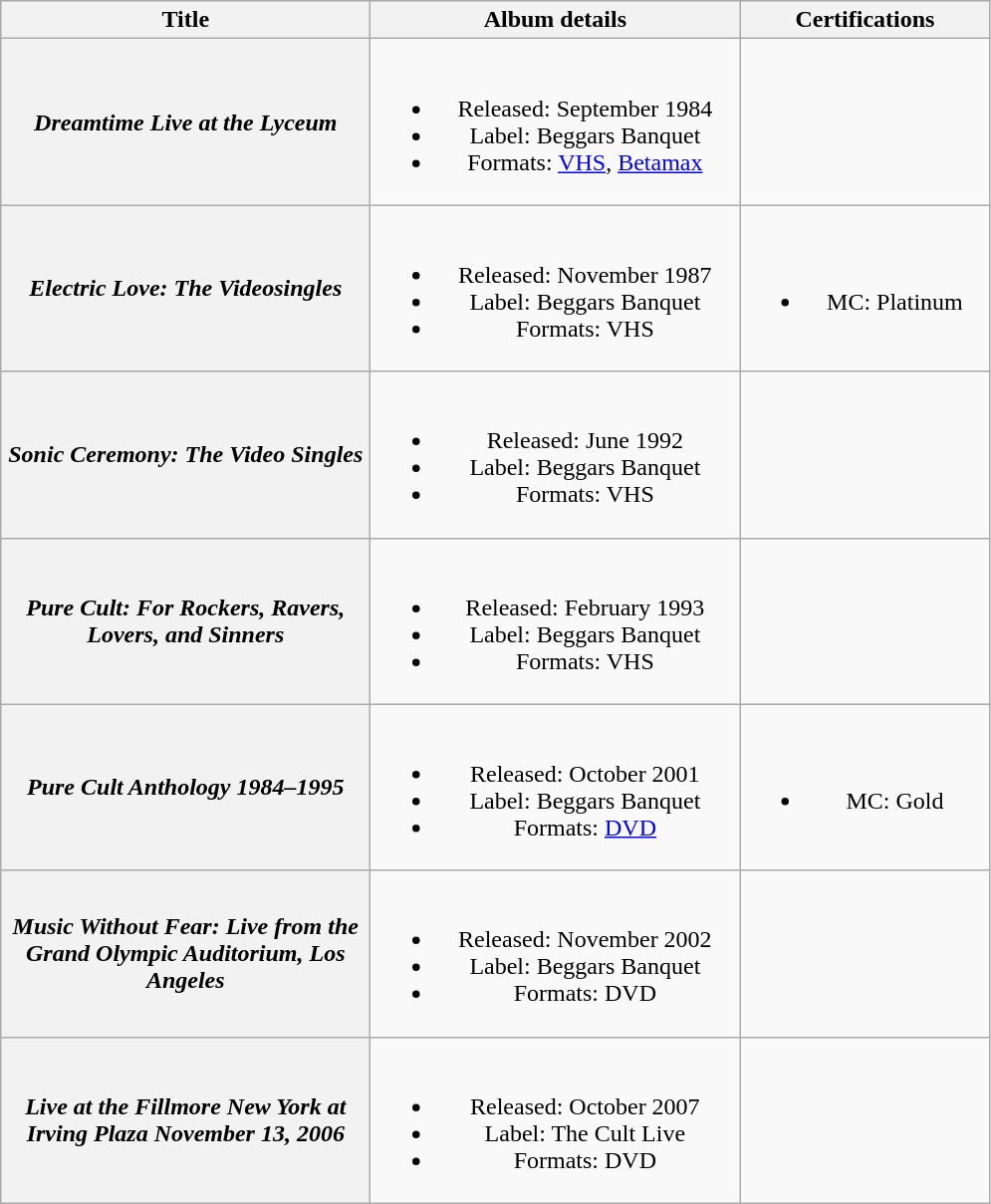<table class="wikitable plainrowheaders" style="text-align:center;">
<tr>
<th scope="col" style="width:15em;">Title</th>
<th scope="col" style="width:15em;">Album details</th>
<th scope="col" style="width:10em;">Certifications</th>
</tr>
<tr>
<th scope="row"><em>Dreamtime Live at the Lyceum</em></th>
<td><br><ul><li>Released: September 1984</li><li>Label: Beggars Banquet</li><li>Formats: <a href='#'>VHS</a>, <a href='#'>Betamax</a></li></ul></td>
<td></td>
</tr>
<tr>
<th scope="row"><em>Electric Love: The Videosingles</em></th>
<td><br><ul><li>Released: November 1987</li><li>Label: Beggars Banquet</li><li>Formats: VHS</li></ul></td>
<td><br><ul><li>MC: Platinum</li></ul></td>
</tr>
<tr>
<th scope="row"><em>Sonic Ceremony: The Video Singles</em></th>
<td><br><ul><li>Released: June 1992</li><li>Label: Beggars Banquet</li><li>Formats: VHS</li></ul></td>
<td></td>
</tr>
<tr>
<th scope="row"><em>Pure Cult: For Rockers, Ravers, Lovers, and Sinners</em></th>
<td><br><ul><li>Released: February 1993</li><li>Label: Beggars Banquet</li><li>Formats: VHS</li></ul></td>
<td></td>
</tr>
<tr>
<th scope="row"><em>Pure Cult Anthology 1984–1995</em></th>
<td><br><ul><li>Released: October 2001</li><li>Label: Beggars Banquet</li><li>Formats: <a href='#'>DVD</a></li></ul></td>
<td><br><ul><li>MC: Gold</li></ul></td>
</tr>
<tr>
<th scope="row"><em>Music Without Fear: Live from the Grand Olympic Auditorium, Los Angeles</em></th>
<td><br><ul><li>Released: November 2002</li><li>Label: Beggars Banquet</li><li>Formats: DVD</li></ul></td>
<td></td>
</tr>
<tr>
<th scope="row"><em>Live at the Fillmore New York at Irving Plaza November 13, 2006</em></th>
<td><br><ul><li>Released: October 2007</li><li>Label: The Cult Live</li><li>Formats: DVD</li></ul></td>
<td></td>
</tr>
</table>
